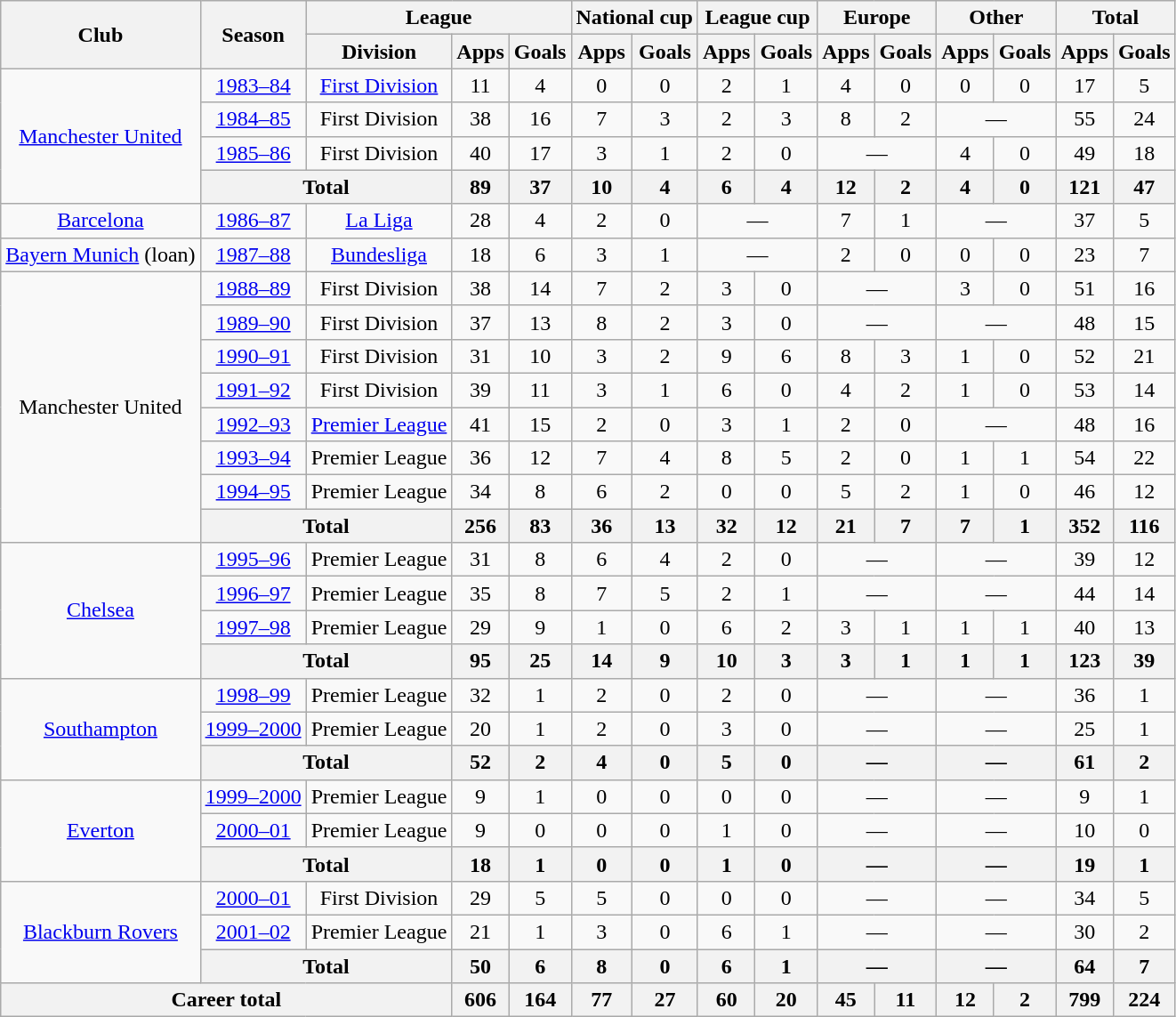<table class="wikitable" style="text-align:center">
<tr>
<th rowspan="2">Club</th>
<th rowspan="2">Season</th>
<th colspan="3">League</th>
<th colspan="2">National cup</th>
<th colspan="2">League cup</th>
<th colspan="2">Europe</th>
<th colspan="2">Other</th>
<th colspan="2">Total</th>
</tr>
<tr>
<th>Division</th>
<th>Apps</th>
<th>Goals</th>
<th>Apps</th>
<th>Goals</th>
<th>Apps</th>
<th>Goals</th>
<th>Apps</th>
<th>Goals</th>
<th>Apps</th>
<th>Goals</th>
<th>Apps</th>
<th>Goals</th>
</tr>
<tr>
<td rowspan="4"><a href='#'>Manchester United</a></td>
<td><a href='#'>1983–84</a></td>
<td><a href='#'>First Division</a></td>
<td>11</td>
<td>4</td>
<td>0</td>
<td>0</td>
<td>2</td>
<td>1</td>
<td>4</td>
<td>0</td>
<td>0</td>
<td>0</td>
<td>17</td>
<td>5</td>
</tr>
<tr>
<td><a href='#'>1984–85</a></td>
<td>First Division</td>
<td>38</td>
<td>16</td>
<td>7</td>
<td>3</td>
<td>2</td>
<td>3</td>
<td>8</td>
<td>2</td>
<td colspan="2">—</td>
<td>55</td>
<td>24</td>
</tr>
<tr>
<td><a href='#'>1985–86</a></td>
<td>First Division</td>
<td>40</td>
<td>17</td>
<td>3</td>
<td>1</td>
<td>2</td>
<td>0</td>
<td colspan="2">—</td>
<td>4</td>
<td>0</td>
<td>49</td>
<td>18</td>
</tr>
<tr>
<th colspan="2">Total</th>
<th>89</th>
<th>37</th>
<th>10</th>
<th>4</th>
<th>6</th>
<th>4</th>
<th>12</th>
<th>2</th>
<th>4</th>
<th>0</th>
<th>121</th>
<th>47</th>
</tr>
<tr>
<td><a href='#'>Barcelona</a></td>
<td><a href='#'>1986–87</a></td>
<td><a href='#'>La Liga</a></td>
<td>28</td>
<td>4</td>
<td>2</td>
<td>0</td>
<td colspan="2">—</td>
<td>7</td>
<td>1</td>
<td colspan="2">—</td>
<td>37</td>
<td>5</td>
</tr>
<tr>
<td><a href='#'>Bayern Munich</a> (loan)</td>
<td><a href='#'>1987–88</a></td>
<td><a href='#'>Bundesliga</a></td>
<td>18</td>
<td>6</td>
<td>3</td>
<td>1</td>
<td colspan="2">—</td>
<td>2</td>
<td>0</td>
<td>0</td>
<td>0</td>
<td>23</td>
<td>7</td>
</tr>
<tr>
<td rowspan="8">Manchester United</td>
<td><a href='#'>1988–89</a></td>
<td>First Division</td>
<td>38</td>
<td>14</td>
<td>7</td>
<td>2</td>
<td>3</td>
<td>0</td>
<td colspan="2">—</td>
<td>3</td>
<td>0</td>
<td>51</td>
<td>16</td>
</tr>
<tr>
<td><a href='#'>1989–90</a></td>
<td>First Division</td>
<td>37</td>
<td>13</td>
<td>8</td>
<td>2</td>
<td>3</td>
<td>0</td>
<td colspan="2">—</td>
<td colspan="2">—</td>
<td>48</td>
<td>15</td>
</tr>
<tr>
<td><a href='#'>1990–91</a></td>
<td>First Division</td>
<td>31</td>
<td>10</td>
<td>3</td>
<td>2</td>
<td>9</td>
<td>6</td>
<td>8</td>
<td>3</td>
<td>1</td>
<td>0</td>
<td>52</td>
<td>21</td>
</tr>
<tr>
<td><a href='#'>1991–92</a></td>
<td>First Division</td>
<td>39</td>
<td>11</td>
<td>3</td>
<td>1</td>
<td>6</td>
<td>0</td>
<td>4</td>
<td>2</td>
<td>1</td>
<td>0</td>
<td>53</td>
<td>14</td>
</tr>
<tr>
<td><a href='#'>1992–93</a></td>
<td><a href='#'>Premier League</a></td>
<td>41</td>
<td>15</td>
<td>2</td>
<td>0</td>
<td>3</td>
<td>1</td>
<td>2</td>
<td>0</td>
<td colspan="2">—</td>
<td>48</td>
<td>16</td>
</tr>
<tr>
<td><a href='#'>1993–94</a></td>
<td>Premier League</td>
<td>36</td>
<td>12</td>
<td>7</td>
<td>4</td>
<td>8</td>
<td>5</td>
<td>2</td>
<td>0</td>
<td>1</td>
<td>1</td>
<td>54</td>
<td>22</td>
</tr>
<tr>
<td><a href='#'>1994–95</a></td>
<td>Premier League</td>
<td>34</td>
<td>8</td>
<td>6</td>
<td>2</td>
<td>0</td>
<td>0</td>
<td>5</td>
<td>2</td>
<td>1</td>
<td>0</td>
<td>46</td>
<td>12</td>
</tr>
<tr>
<th colspan="2">Total</th>
<th>256</th>
<th>83</th>
<th>36</th>
<th>13</th>
<th>32</th>
<th>12</th>
<th>21</th>
<th>7</th>
<th>7</th>
<th>1</th>
<th>352</th>
<th>116</th>
</tr>
<tr>
<td rowspan="4"><a href='#'>Chelsea</a></td>
<td><a href='#'>1995–96</a></td>
<td>Premier League</td>
<td>31</td>
<td>8</td>
<td>6</td>
<td>4</td>
<td>2</td>
<td>0</td>
<td colspan="2">—</td>
<td colspan="2">—</td>
<td>39</td>
<td>12</td>
</tr>
<tr>
<td><a href='#'>1996–97</a></td>
<td>Premier League</td>
<td>35</td>
<td>8</td>
<td>7</td>
<td>5</td>
<td>2</td>
<td>1</td>
<td colspan="2">—</td>
<td colspan="2">—</td>
<td>44</td>
<td>14</td>
</tr>
<tr>
<td><a href='#'>1997–98</a></td>
<td>Premier League</td>
<td>29</td>
<td>9</td>
<td>1</td>
<td>0</td>
<td>6</td>
<td>2</td>
<td>3</td>
<td>1</td>
<td>1</td>
<td>1</td>
<td>40</td>
<td>13</td>
</tr>
<tr>
<th colspan="2">Total</th>
<th>95</th>
<th>25</th>
<th>14</th>
<th>9</th>
<th>10</th>
<th>3</th>
<th>3</th>
<th>1</th>
<th>1</th>
<th>1</th>
<th>123</th>
<th>39</th>
</tr>
<tr>
<td rowspan="3"><a href='#'>Southampton</a></td>
<td><a href='#'>1998–99</a></td>
<td>Premier League</td>
<td>32</td>
<td>1</td>
<td>2</td>
<td>0</td>
<td>2</td>
<td>0</td>
<td colspan="2">—</td>
<td colspan="2">—</td>
<td>36</td>
<td>1</td>
</tr>
<tr>
<td><a href='#'>1999–2000</a></td>
<td>Premier League</td>
<td>20</td>
<td>1</td>
<td>2</td>
<td>0</td>
<td>3</td>
<td>0</td>
<td colspan="2">—</td>
<td colspan="2">—</td>
<td>25</td>
<td>1</td>
</tr>
<tr>
<th colspan="2">Total</th>
<th>52</th>
<th>2</th>
<th>4</th>
<th>0</th>
<th>5</th>
<th>0</th>
<th colspan="2">—</th>
<th colspan="2">—</th>
<th>61</th>
<th>2</th>
</tr>
<tr>
<td rowspan="3"><a href='#'>Everton</a></td>
<td><a href='#'>1999–2000</a></td>
<td>Premier League</td>
<td>9</td>
<td>1</td>
<td>0</td>
<td>0</td>
<td>0</td>
<td>0</td>
<td colspan="2">—</td>
<td colspan="2">—</td>
<td>9</td>
<td>1</td>
</tr>
<tr>
<td><a href='#'>2000–01</a></td>
<td>Premier League</td>
<td>9</td>
<td>0</td>
<td>0</td>
<td>0</td>
<td>1</td>
<td>0</td>
<td colspan="2">—</td>
<td colspan="2">—</td>
<td>10</td>
<td>0</td>
</tr>
<tr>
<th colspan="2">Total</th>
<th>18</th>
<th>1</th>
<th>0</th>
<th>0</th>
<th>1</th>
<th>0</th>
<th colspan="2">—</th>
<th colspan="2">—</th>
<th>19</th>
<th>1</th>
</tr>
<tr>
<td rowspan="3"><a href='#'>Blackburn Rovers</a></td>
<td><a href='#'>2000–01</a></td>
<td>First Division</td>
<td>29</td>
<td>5</td>
<td>5</td>
<td>0</td>
<td>0</td>
<td>0</td>
<td colspan="2">—</td>
<td colspan="2">—</td>
<td>34</td>
<td>5</td>
</tr>
<tr>
<td><a href='#'>2001–02</a></td>
<td>Premier League</td>
<td>21</td>
<td>1</td>
<td>3</td>
<td>0</td>
<td>6</td>
<td>1</td>
<td colspan="2">—</td>
<td colspan="2">—</td>
<td>30</td>
<td>2</td>
</tr>
<tr>
<th colspan="2">Total</th>
<th>50</th>
<th>6</th>
<th>8</th>
<th>0</th>
<th>6</th>
<th>1</th>
<th colspan="2">—</th>
<th colspan="2">—</th>
<th>64</th>
<th>7</th>
</tr>
<tr>
<th colspan="3">Career total</th>
<th>606</th>
<th>164</th>
<th>77</th>
<th>27</th>
<th>60</th>
<th>20</th>
<th>45</th>
<th>11</th>
<th>12</th>
<th>2</th>
<th>799</th>
<th>224</th>
</tr>
</table>
